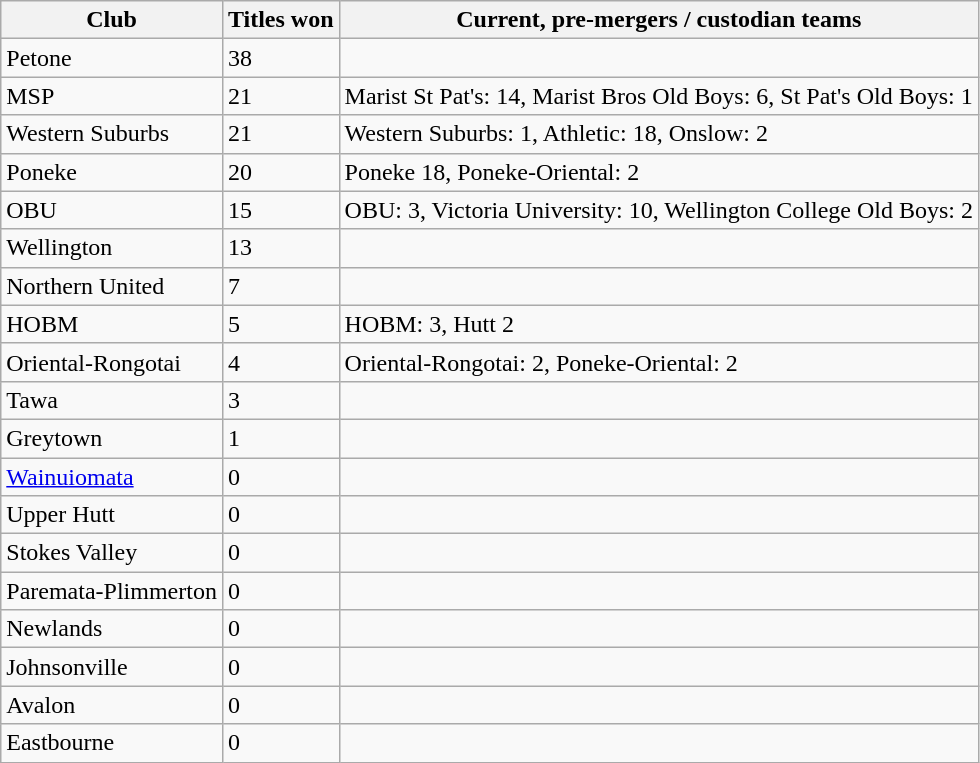<table class="wikitable">
<tr>
<th>Club</th>
<th>Titles won</th>
<th>Current, pre-mergers / custodian teams</th>
</tr>
<tr>
<td>Petone</td>
<td>38</td>
<td></td>
</tr>
<tr>
<td>MSP</td>
<td>21</td>
<td>Marist St Pat's: 14, Marist Bros Old Boys: 6, St Pat's Old Boys: 1</td>
</tr>
<tr>
<td>Western Suburbs</td>
<td>21</td>
<td>Western Suburbs: 1, Athletic: 18, Onslow: 2</td>
</tr>
<tr>
<td>Poneke</td>
<td>20</td>
<td>Poneke 18, Poneke-Oriental: 2</td>
</tr>
<tr>
<td>OBU</td>
<td>15</td>
<td>OBU: 3, Victoria University: 10, Wellington College Old Boys: 2</td>
</tr>
<tr>
<td>Wellington</td>
<td>13</td>
<td></td>
</tr>
<tr>
<td>Northern United</td>
<td>7</td>
<td></td>
</tr>
<tr>
<td>HOBM</td>
<td>5</td>
<td>HOBM: 3, Hutt 2</td>
</tr>
<tr>
<td>Oriental-Rongotai</td>
<td>4</td>
<td>Oriental-Rongotai: 2, Poneke-Oriental: 2</td>
</tr>
<tr>
<td>Tawa</td>
<td>3</td>
<td></td>
</tr>
<tr>
<td>Greytown</td>
<td>1</td>
<td></td>
</tr>
<tr>
<td><a href='#'>Wainuiomata</a></td>
<td>0</td>
<td></td>
</tr>
<tr>
<td>Upper Hutt</td>
<td>0</td>
<td></td>
</tr>
<tr>
<td>Stokes Valley</td>
<td>0</td>
<td></td>
</tr>
<tr>
<td>Paremata-Plimmerton</td>
<td>0</td>
<td></td>
</tr>
<tr>
<td>Newlands</td>
<td>0</td>
<td></td>
</tr>
<tr>
<td>Johnsonville</td>
<td>0</td>
<td></td>
</tr>
<tr>
<td>Avalon</td>
<td>0</td>
<td></td>
</tr>
<tr>
<td>Eastbourne</td>
<td>0</td>
<td></td>
</tr>
</table>
